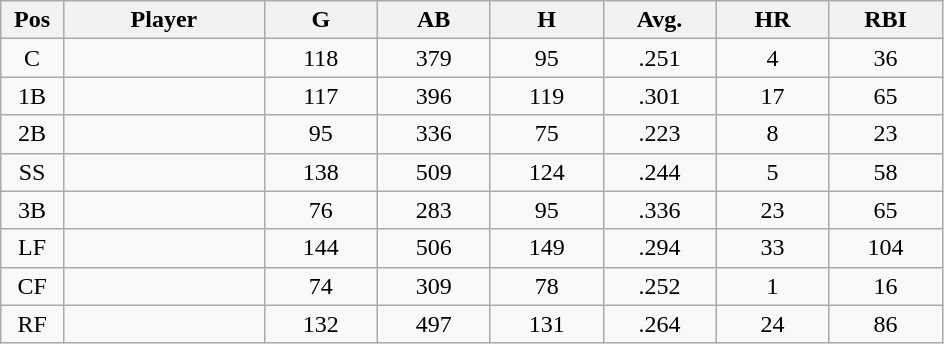<table class="wikitable sortable">
<tr>
<th bgcolor="#DDDDFF" width="5%">Pos</th>
<th bgcolor="#DDDDFF" width="16%">Player</th>
<th bgcolor="#DDDDFF" width="9%">G</th>
<th bgcolor="#DDDDFF" width="9%">AB</th>
<th bgcolor="#DDDDFF" width="9%">H</th>
<th bgcolor="#DDDDFF" width="9%">Avg.</th>
<th bgcolor="#DDDDFF" width="9%">HR</th>
<th bgcolor="#DDDDFF" width="9%">RBI</th>
</tr>
<tr align="center">
<td>C</td>
<td></td>
<td>118</td>
<td>379</td>
<td>95</td>
<td>.251</td>
<td>4</td>
<td>36</td>
</tr>
<tr align="center">
<td>1B</td>
<td></td>
<td>117</td>
<td>396</td>
<td>119</td>
<td>.301</td>
<td>17</td>
<td>65</td>
</tr>
<tr align="center">
<td>2B</td>
<td></td>
<td>95</td>
<td>336</td>
<td>75</td>
<td>.223</td>
<td>8</td>
<td>23</td>
</tr>
<tr align="center">
<td>SS</td>
<td></td>
<td>138</td>
<td>509</td>
<td>124</td>
<td>.244</td>
<td>5</td>
<td>58</td>
</tr>
<tr align="center">
<td>3B</td>
<td></td>
<td>76</td>
<td>283</td>
<td>95</td>
<td>.336</td>
<td>23</td>
<td>65</td>
</tr>
<tr align="center">
<td>LF</td>
<td></td>
<td>144</td>
<td>506</td>
<td>149</td>
<td>.294</td>
<td>33</td>
<td>104</td>
</tr>
<tr align="center">
<td>CF</td>
<td></td>
<td>74</td>
<td>309</td>
<td>78</td>
<td>.252</td>
<td>1</td>
<td>16</td>
</tr>
<tr align="center">
<td>RF</td>
<td></td>
<td>132</td>
<td>497</td>
<td>131</td>
<td>.264</td>
<td>24</td>
<td>86</td>
</tr>
</table>
